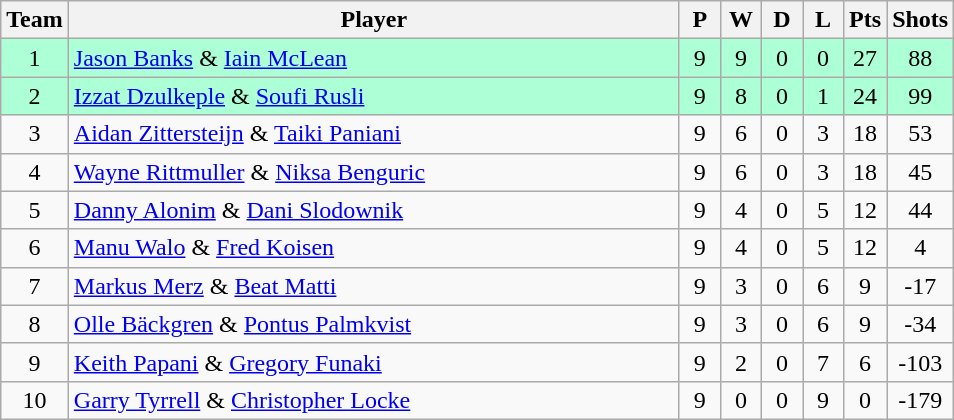<table class="wikitable" style="font-size: 100%">
<tr>
<th width=20>Team</th>
<th width=400>Player</th>
<th width=20>P</th>
<th width=20>W</th>
<th width=20>D</th>
<th width=20>L</th>
<th width=20>Pts</th>
<th width=20>Shots</th>
</tr>
<tr align=center align=center style="background: #ADFFD6;">
<td>1</td>
<td align="left"> <a href='#'>Jason Banks</a> & <a href='#'>Iain McLean</a></td>
<td>9</td>
<td>9</td>
<td>0</td>
<td>0</td>
<td>27</td>
<td>88</td>
</tr>
<tr align=center align=center style="background: #ADFFD6;">
<td>2</td>
<td align="left"> <a href='#'>Izzat Dzulkeple</a> & <a href='#'>Soufi Rusli</a></td>
<td>9</td>
<td>8</td>
<td>0</td>
<td>1</td>
<td>24</td>
<td>99</td>
</tr>
<tr align=center>
<td>3</td>
<td align="left"> <a href='#'>Aidan Zittersteijn</a> & <a href='#'>Taiki Paniani</a></td>
<td>9</td>
<td>6</td>
<td>0</td>
<td>3</td>
<td>18</td>
<td>53</td>
</tr>
<tr align=center>
<td>4</td>
<td align="left"> <a href='#'>Wayne Rittmuller</a> & <a href='#'>Niksa Benguric</a></td>
<td>9</td>
<td>6</td>
<td>0</td>
<td>3</td>
<td>18</td>
<td>45</td>
</tr>
<tr align=center>
<td>5</td>
<td align="left"> <a href='#'>Danny Alonim</a> & <a href='#'>Dani Slodownik</a></td>
<td>9</td>
<td>4</td>
<td>0</td>
<td>5</td>
<td>12</td>
<td>44</td>
</tr>
<tr align=center>
<td>6</td>
<td align="left"> <a href='#'>Manu Walo</a> & <a href='#'>Fred Koisen</a></td>
<td>9</td>
<td>4</td>
<td>0</td>
<td>5</td>
<td>12</td>
<td>4</td>
</tr>
<tr align=center>
<td>7</td>
<td align="left"> <a href='#'>Markus Merz</a> & <a href='#'>Beat Matti</a></td>
<td>9</td>
<td>3</td>
<td>0</td>
<td>6</td>
<td>9</td>
<td>-17</td>
</tr>
<tr align=center>
<td>8</td>
<td align="left"> <a href='#'>Olle Bäckgren</a> & <a href='#'>Pontus Palmkvist</a></td>
<td>9</td>
<td>3</td>
<td>0</td>
<td>6</td>
<td>9</td>
<td>-34</td>
</tr>
<tr align=center>
<td>9</td>
<td align="left"> <a href='#'>Keith Papani</a> & <a href='#'>Gregory Funaki</a></td>
<td>9</td>
<td>2</td>
<td>0</td>
<td>7</td>
<td>6</td>
<td>-103</td>
</tr>
<tr align=center>
<td>10</td>
<td align="left"> <a href='#'>Garry Tyrrell</a> & <a href='#'>Christopher Locke</a></td>
<td>9</td>
<td>0</td>
<td>0</td>
<td>9</td>
<td>0</td>
<td>-179</td>
</tr>
</table>
